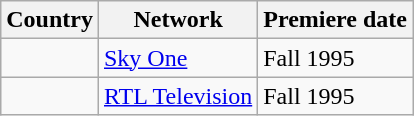<table class="sortable wikitable">
<tr>
<th>Country</th>
<th>Network</th>
<th>Premiere date</th>
</tr>
<tr>
<td></td>
<td><a href='#'>Sky One</a></td>
<td>Fall 1995</td>
</tr>
<tr>
<td></td>
<td><a href='#'>RTL Television</a></td>
<td>Fall 1995</td>
</tr>
</table>
